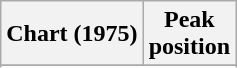<table class="wikitable sortable plainrowheaders" style="text-align:center">
<tr>
<th scope="col">Chart (1975)</th>
<th scope="col">Peak<br>position</th>
</tr>
<tr>
</tr>
<tr>
</tr>
<tr>
</tr>
</table>
